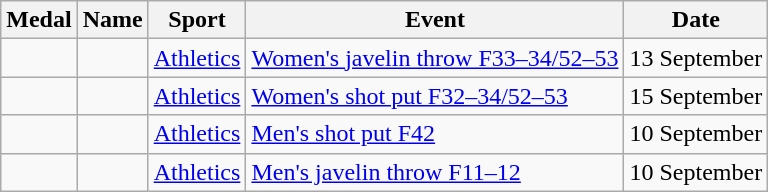<table class="wikitable sortable">
<tr>
<th>Medal</th>
<th>Name</th>
<th>Sport</th>
<th>Event</th>
<th>Date</th>
</tr>
<tr>
<td></td>
<td></td>
<td><a href='#'>Athletics</a></td>
<td><a href='#'>Women's javelin throw F33–34/52–53</a></td>
<td>13 September</td>
</tr>
<tr>
<td></td>
<td></td>
<td><a href='#'>Athletics</a></td>
<td><a href='#'>Women's shot put F32–34/52–53</a></td>
<td>15 September</td>
</tr>
<tr>
<td></td>
<td></td>
<td><a href='#'>Athletics</a></td>
<td><a href='#'>Men's shot put F42</a></td>
<td>10 September</td>
</tr>
<tr>
<td></td>
<td></td>
<td><a href='#'>Athletics</a></td>
<td><a href='#'>Men's javelin throw F11–12</a></td>
<td>10 September</td>
</tr>
</table>
